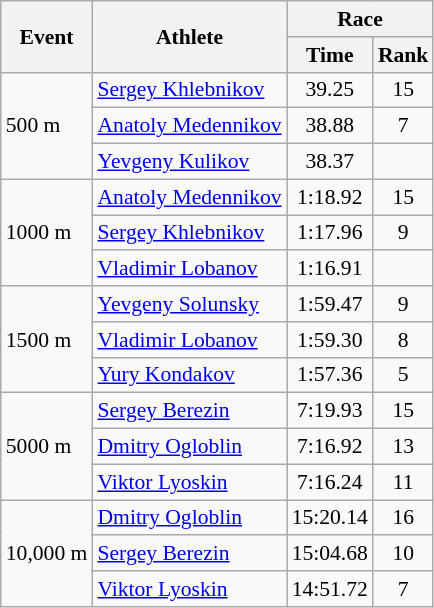<table class="wikitable" border="1" style="font-size:90%">
<tr>
<th rowspan=2>Event</th>
<th rowspan=2>Athlete</th>
<th colspan=2>Race</th>
</tr>
<tr>
<th>Time</th>
<th>Rank</th>
</tr>
<tr>
<td rowspan=3>500 m</td>
<td><a href='#'>Sergey Khlebnikov</a></td>
<td align=center>39.25</td>
<td align=center>15</td>
</tr>
<tr>
<td><a href='#'>Anatoly Medennikov</a></td>
<td align=center>38.88</td>
<td align=center>7</td>
</tr>
<tr>
<td><a href='#'>Yevgeny Kulikov</a></td>
<td align=center>38.37</td>
<td align=center></td>
</tr>
<tr>
<td rowspan=3>1000 m</td>
<td><a href='#'>Anatoly Medennikov</a></td>
<td align=center>1:18.92</td>
<td align=center>15</td>
</tr>
<tr>
<td><a href='#'>Sergey Khlebnikov</a></td>
<td align=center>1:17.96</td>
<td align=center>9</td>
</tr>
<tr>
<td><a href='#'>Vladimir Lobanov</a></td>
<td align=center>1:16.91</td>
<td align=center></td>
</tr>
<tr>
<td rowspan=3>1500 m</td>
<td><a href='#'>Yevgeny Solunsky</a></td>
<td align=center>1:59.47</td>
<td align=center>9</td>
</tr>
<tr>
<td><a href='#'>Vladimir Lobanov</a></td>
<td align=center>1:59.30</td>
<td align=center>8</td>
</tr>
<tr>
<td><a href='#'>Yury Kondakov</a></td>
<td align=center>1:57.36</td>
<td align=center>5</td>
</tr>
<tr>
<td rowspan=3>5000 m</td>
<td><a href='#'>Sergey Berezin</a></td>
<td align=center>7:19.93</td>
<td align=center>15</td>
</tr>
<tr>
<td><a href='#'>Dmitry Ogloblin</a></td>
<td align=center>7:16.92</td>
<td align=center>13</td>
</tr>
<tr>
<td><a href='#'>Viktor Lyoskin</a></td>
<td align=center>7:16.24</td>
<td align=center>11</td>
</tr>
<tr>
<td rowspan=3>10,000 m</td>
<td><a href='#'>Dmitry Ogloblin</a></td>
<td align=center>15:20.14</td>
<td align=center>16</td>
</tr>
<tr>
<td><a href='#'>Sergey Berezin</a></td>
<td align=center>15:04.68</td>
<td align=center>10</td>
</tr>
<tr>
<td><a href='#'>Viktor Lyoskin</a></td>
<td align=center>14:51.72</td>
<td align=center>7</td>
</tr>
</table>
